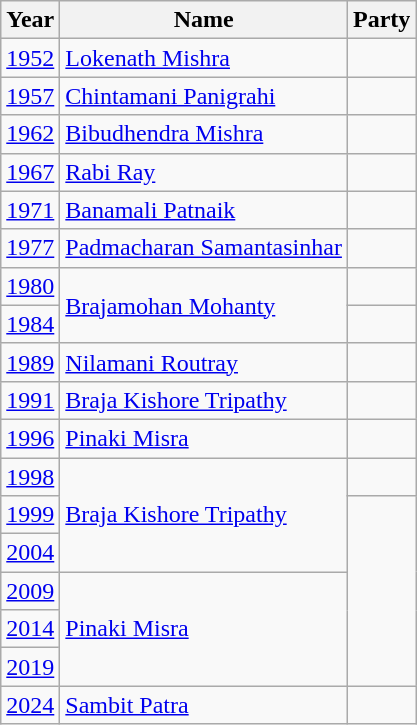<table class="wikitable sortable">
<tr>
<th>Year</th>
<th>Name</th>
<th colspan="2">Party</th>
</tr>
<tr>
<td><a href='#'>1952</a></td>
<td><a href='#'>Lokenath Mishra</a></td>
<td></td>
</tr>
<tr>
<td><a href='#'>1957</a></td>
<td><a href='#'>Chintamani Panigrahi</a></td>
<td></td>
</tr>
<tr>
<td><a href='#'>1962</a></td>
<td><a href='#'>Bibudhendra Mishra</a></td>
<td></td>
</tr>
<tr>
<td><a href='#'>1967</a></td>
<td><a href='#'>Rabi Ray</a></td>
<td></td>
</tr>
<tr>
<td><a href='#'>1971</a></td>
<td><a href='#'>Banamali Patnaik</a></td>
<td></td>
</tr>
<tr>
<td><a href='#'>1977</a></td>
<td><a href='#'>Padmacharan Samantasinhar</a></td>
<td></td>
</tr>
<tr>
<td><a href='#'>1980</a></td>
<td rowspan="2"><a href='#'>Brajamohan Mohanty</a></td>
<td></td>
</tr>
<tr>
<td><a href='#'>1984</a></td>
</tr>
<tr>
<td><a href='#'>1989</a></td>
<td><a href='#'>Nilamani Routray</a></td>
<td></td>
</tr>
<tr>
<td><a href='#'>1991</a></td>
<td><a href='#'>Braja Kishore Tripathy</a></td>
</tr>
<tr>
<td><a href='#'>1996</a></td>
<td><a href='#'>Pinaki Misra</a></td>
<td></td>
</tr>
<tr>
<td><a href='#'>1998</a></td>
<td rowspan="3"><a href='#'>Braja Kishore Tripathy</a></td>
<td></td>
</tr>
<tr>
<td><a href='#'>1999</a></td>
</tr>
<tr>
<td><a href='#'>2004</a></td>
</tr>
<tr>
<td><a href='#'>2009</a></td>
<td rowspan="3"><a href='#'>Pinaki Misra</a></td>
</tr>
<tr>
<td><a href='#'>2014</a></td>
</tr>
<tr>
<td><a href='#'>2019</a></td>
</tr>
<tr>
<td><a href='#'>2024</a></td>
<td><a href='#'>Sambit Patra</a></td>
<td></td>
</tr>
</table>
